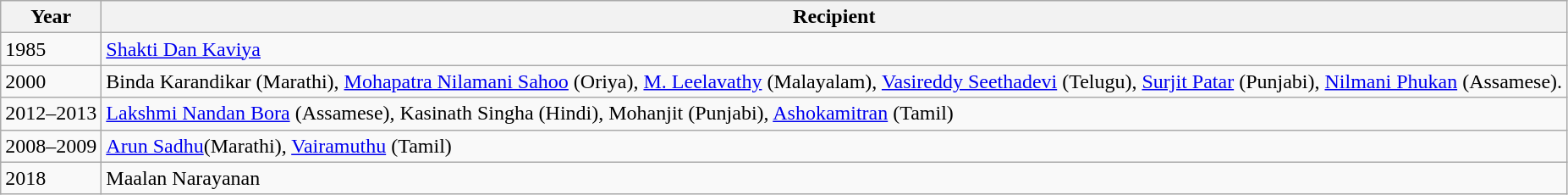<table class="wikitable plainrowheaders sortable">
<tr>
<th scope="col">Year</th>
<th>Recipient</th>
</tr>
<tr>
<td>1985</td>
<td><a href='#'>Shakti Dan Kaviya</a></td>
</tr>
<tr>
<td>2000</td>
<td>Binda Karandikar (Marathi), <a href='#'>Mohapatra Nilamani Sahoo</a> (Oriya),  <a href='#'>M. Leelavathy</a> (Malayalam), <a href='#'>Vasireddy Seethadevi</a> (Telugu), <a href='#'>Surjit Patar</a> (Punjabi), <a href='#'>Nilmani Phukan</a> (Assamese).</td>
</tr>
<tr>
<td>2012–2013</td>
<td><a href='#'>Lakshmi Nandan Bora</a> (Assamese), Kasinath Singha (Hindi), Mohanjit (Punjabi), <a href='#'>Ashokamitran</a> (Tamil)</td>
</tr>
<tr>
<td>2008–2009</td>
<td><a href='#'>Arun Sadhu</a>(Marathi), <a href='#'>Vairamuthu</a> (Tamil)</td>
</tr>
<tr>
<td>2018</td>
<td>Maalan Narayanan</td>
</tr>
</table>
